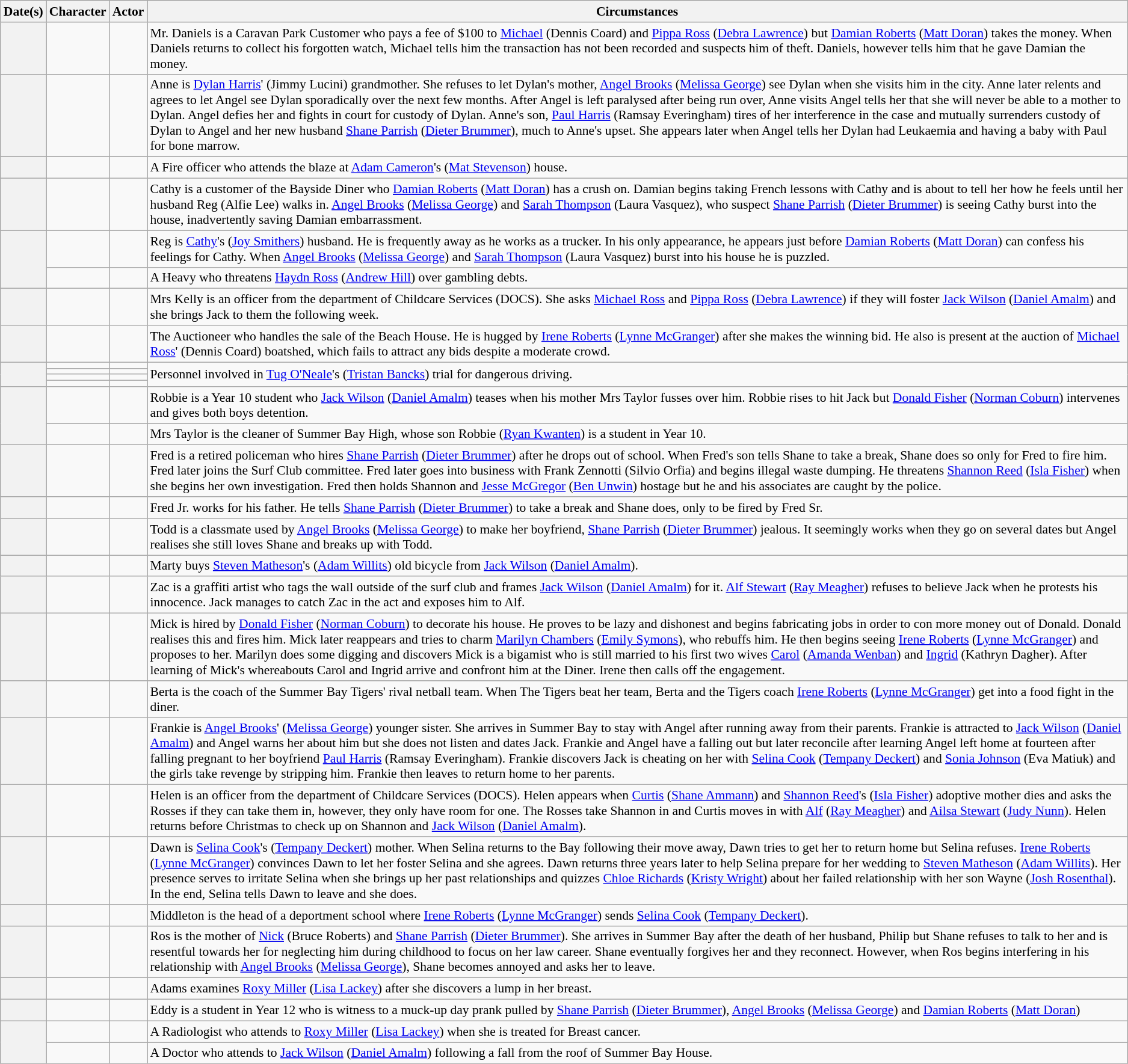<table class="wikitable plainrowheaders" style="font-size:90%">
<tr>
<th scope="col">Date(s)</th>
<th scope="col">Character</th>
<th scope="col">Actor</th>
<th scope="col">Circumstances</th>
</tr>
<tr>
<th scope="row"></th>
<td></td>
<td></td>
<td>Mr. Daniels is a Caravan Park Customer who pays a fee of $100 to <a href='#'>Michael</a> (Dennis Coard) and <a href='#'>Pippa Ross</a> (<a href='#'>Debra Lawrence</a>) but <a href='#'>Damian Roberts</a> (<a href='#'>Matt Doran</a>) takes the money. When Daniels returns to collect his forgotten watch, Michael tells him the transaction has not been recorded and suspects him of theft. Daniels, however tells him that he gave Damian the money.</td>
</tr>
<tr>
<th scope="row"></th>
<td></td>
<td></td>
<td>Anne is <a href='#'>Dylan Harris</a>' (Jimmy Lucini) grandmother. She refuses to let Dylan's mother, <a href='#'>Angel Brooks</a> (<a href='#'>Melissa George</a>) see Dylan when she visits him in the city. Anne later relents and agrees to let Angel see Dylan sporadically over the next few months. After Angel is left paralysed after being run over, Anne visits Angel tells her that she will never be able to a mother to Dylan. Angel defies her and fights in court for custody of Dylan. Anne's son, <a href='#'>Paul Harris</a> (Ramsay Everingham) tires of her interference in the case and mutually surrenders custody of Dylan to Angel and her new husband <a href='#'>Shane Parrish</a> (<a href='#'>Dieter Brummer</a>), much to Anne's upset. She appears later when Angel tells her Dylan had Leukaemia and having a baby with Paul for bone marrow.</td>
</tr>
<tr>
<th scope="row"></th>
<td></td>
<td></td>
<td>A Fire officer who attends the blaze at <a href='#'>Adam Cameron</a>'s (<a href='#'>Mat Stevenson</a>) house.</td>
</tr>
<tr>
<th scope="row"></th>
<td></td>
<td></td>
<td>Cathy is a customer of the Bayside Diner who <a href='#'>Damian Roberts</a> (<a href='#'>Matt Doran</a>) has a crush on. Damian begins taking French lessons with Cathy and is about to tell her how he feels until her husband Reg (Alfie Lee) walks in. <a href='#'>Angel Brooks</a> (<a href='#'>Melissa George</a>) and <a href='#'>Sarah Thompson</a> (Laura Vasquez), who suspect <a href='#'>Shane Parrish</a> (<a href='#'>Dieter Brummer</a>) is seeing Cathy burst into the house, inadvertently saving Damian embarrassment.</td>
</tr>
<tr>
<th scope="row" rowspan="2"></th>
<td></td>
<td></td>
<td>Reg is <a href='#'>Cathy</a>'s (<a href='#'>Joy Smithers</a>) husband. He is frequently away as he works as a trucker. In his only appearance, he appears just before <a href='#'>Damian Roberts</a> (<a href='#'>Matt Doran</a>) can confess his feelings for Cathy. When <a href='#'>Angel Brooks</a> (<a href='#'>Melissa George</a>) and <a href='#'>Sarah Thompson</a> (Laura Vasquez) burst into his house he is puzzled.</td>
</tr>
<tr>
<td></td>
<td></td>
<td>A Heavy who threatens <a href='#'>Haydn Ross</a> (<a href='#'>Andrew Hill</a>) over gambling debts.</td>
</tr>
<tr>
<th scope="row"></th>
<td></td>
<td></td>
<td>Mrs Kelly is an officer from the department of Childcare Services (DOCS). She asks <a href='#'>Michael Ross</a> and <a href='#'>Pippa Ross</a> (<a href='#'>Debra Lawrence</a>) if they will foster <a href='#'>Jack Wilson</a> (<a href='#'>Daniel Amalm</a>) and she brings Jack to them the following week.</td>
</tr>
<tr>
<th scope="row"></th>
<td></td>
<td></td>
<td>The Auctioneer who handles the sale of the Beach House. He is hugged by <a href='#'>Irene Roberts</a> (<a href='#'>Lynne McGranger</a>) after she makes the winning bid. He also is present at the auction of <a href='#'>Michael Ross</a>' (Dennis Coard) boatshed, which fails to attract any bids despite a moderate crowd.</td>
</tr>
<tr>
<th scope="row" rowspan="4"></th>
<td></td>
<td></td>
<td rowspan="4">Personnel involved in <a href='#'>Tug O'Neale</a>'s (<a href='#'>Tristan Bancks</a>) trial for dangerous driving.</td>
</tr>
<tr>
<td></td>
<td></td>
</tr>
<tr>
<td></td>
<td></td>
</tr>
<tr>
<td></td>
<td></td>
</tr>
<tr>
<th scope="row" rowspan="2"></th>
<td></td>
<td></td>
<td>Robbie is a Year 10 student who <a href='#'>Jack Wilson</a> (<a href='#'>Daniel Amalm</a>) teases when his mother Mrs Taylor fusses over him. Robbie rises to hit Jack but <a href='#'>Donald Fisher</a> (<a href='#'>Norman Coburn</a>) intervenes and gives both boys detention.</td>
</tr>
<tr>
<td></td>
<td></td>
<td>Mrs Taylor is the cleaner of Summer Bay High, whose son Robbie (<a href='#'>Ryan Kwanten</a>) is a student in Year 10.</td>
</tr>
<tr>
<th scope="row"></th>
<td></td>
<td></td>
<td>Fred is a retired policeman who hires <a href='#'>Shane Parrish</a> (<a href='#'>Dieter Brummer</a>) after he drops out of school. When Fred's son tells Shane to take a break, Shane does so only for Fred to fire him. Fred later joins the Surf Club committee. Fred later goes into business with Frank Zennotti (Silvio Orfia) and begins illegal waste dumping. He threatens <a href='#'>Shannon Reed</a> (<a href='#'>Isla Fisher</a>) when she begins her own investigation. Fred then holds Shannon and <a href='#'>Jesse McGregor</a> (<a href='#'>Ben Unwin</a>) hostage but he and his associates are caught by the police.</td>
</tr>
<tr>
<th scope="row"></th>
<td></td>
<td></td>
<td>Fred Jr. works for his father. He tells <a href='#'>Shane Parrish</a> (<a href='#'>Dieter Brummer</a>) to take a break and Shane does, only to be fired by Fred Sr.</td>
</tr>
<tr>
<th scope="row"></th>
<td></td>
<td></td>
<td>Todd is a classmate used by <a href='#'>Angel Brooks</a> (<a href='#'>Melissa George</a>) to make her boyfriend, <a href='#'>Shane Parrish</a> (<a href='#'>Dieter Brummer</a>) jealous. It seemingly works when they go on several dates but Angel realises she still loves Shane and breaks up with Todd.</td>
</tr>
<tr>
<th scope="row"></th>
<td></td>
<td></td>
<td>Marty buys <a href='#'>Steven Matheson</a>'s (<a href='#'>Adam Willits</a>) old bicycle from <a href='#'>Jack Wilson</a> (<a href='#'>Daniel Amalm</a>).</td>
</tr>
<tr>
<th scope="row"></th>
<td></td>
<td></td>
<td>Zac is a graffiti artist who tags the wall outside of the surf club and frames <a href='#'>Jack Wilson</a> (<a href='#'>Daniel Amalm</a>) for it. <a href='#'>Alf Stewart</a> (<a href='#'>Ray Meagher</a>) refuses to believe Jack when he protests his innocence. Jack manages to catch Zac in the act and exposes him to Alf.</td>
</tr>
<tr>
<th scope="row"></th>
<td></td>
<td></td>
<td>Mick is hired by <a href='#'>Donald Fisher</a> (<a href='#'>Norman Coburn</a>) to decorate his house. He proves to be lazy and dishonest and begins fabricating jobs in order to con more money out of Donald. Donald realises this and fires him. Mick later reappears and tries to charm <a href='#'>Marilyn Chambers</a> (<a href='#'>Emily Symons</a>), who rebuffs him. He then begins seeing <a href='#'>Irene Roberts</a> (<a href='#'>Lynne McGranger</a>) and proposes to her. Marilyn does some digging and discovers Mick is a bigamist who is still married to his first two wives <a href='#'>Carol</a> (<a href='#'>Amanda Wenban</a>) and <a href='#'>Ingrid</a> (Kathryn Dagher). After learning of Mick's whereabouts Carol and Ingrid arrive and confront him at the Diner. Irene then calls off the engagement.</td>
</tr>
<tr>
<th scope="row"></th>
<td></td>
<td></td>
<td>Berta is the coach of the Summer Bay Tigers' rival netball team. When The Tigers beat her team, Berta and the Tigers coach <a href='#'>Irene Roberts</a> (<a href='#'>Lynne McGranger</a>) get into a food fight in the diner.</td>
</tr>
<tr>
<th scope="row"></th>
<td></td>
<td></td>
<td>Frankie is <a href='#'>Angel Brooks</a>' (<a href='#'>Melissa George</a>) younger sister. She arrives in Summer Bay to stay with Angel after running away from their parents. Frankie is attracted to <a href='#'>Jack Wilson</a> (<a href='#'>Daniel Amalm</a>) and Angel warns her about him but she does not listen and dates Jack. Frankie and Angel have a falling out but later reconcile after learning Angel left home at fourteen after falling pregnant to her boyfriend <a href='#'>Paul Harris</a> (Ramsay Everingham). Frankie discovers Jack is cheating on her with <a href='#'>Selina Cook</a> (<a href='#'>Tempany Deckert</a>) and <a href='#'>Sonia Johnson</a> (Eva Matiuk) and the girls take revenge by stripping him. Frankie then leaves to return home to her parents.</td>
</tr>
<tr>
<th scope="row"></th>
<td></td>
<td></td>
<td>Helen is an officer from the department of Childcare Services (DOCS). Helen appears when <a href='#'>Curtis</a> (<a href='#'>Shane Ammann</a>) and <a href='#'>Shannon Reed</a>'s (<a href='#'>Isla Fisher</a>) adoptive mother dies and asks the Rosses if they can take them in, however, they only have room for one. The Rosses take Shannon in and Curtis moves in with <a href='#'>Alf</a> (<a href='#'>Ray Meagher</a>) and <a href='#'>Ailsa Stewart</a> (<a href='#'>Judy Nunn</a>). Helen returns before Christmas to check up on Shannon and <a href='#'>Jack Wilson</a> (<a href='#'>Daniel Amalm</a>).</td>
</tr>
<tr>
</tr>
<tr>
<th scope="row"></th>
<td></td>
<td></td>
<td>Dawn is <a href='#'>Selina Cook</a>'s (<a href='#'>Tempany Deckert</a>) mother. When Selina returns to the Bay following their move away, Dawn tries to get her to return home but Selina refuses. <a href='#'>Irene Roberts</a> (<a href='#'>Lynne McGranger</a>) convinces Dawn to let her foster Selina and she agrees. Dawn returns three years later to help Selina prepare for her wedding to <a href='#'>Steven Matheson</a> (<a href='#'>Adam Willits</a>). Her presence serves to irritate Selina when she brings up her past relationships and quizzes <a href='#'>Chloe Richards</a> (<a href='#'>Kristy Wright</a>) about her failed relationship with her son Wayne (<a href='#'>Josh Rosenthal</a>). In the end, Selina tells Dawn to leave and she does.</td>
</tr>
<tr>
<th scope="row"></th>
<td></td>
<td></td>
<td>Middleton is the head of a deportment school where <a href='#'>Irene Roberts</a> (<a href='#'>Lynne McGranger</a>) sends <a href='#'>Selina Cook</a> (<a href='#'>Tempany Deckert</a>).</td>
</tr>
<tr>
<th scope="row"></th>
<td></td>
<td></td>
<td>Ros is the mother of <a href='#'>Nick</a> (Bruce Roberts) and <a href='#'>Shane Parrish</a> (<a href='#'>Dieter Brummer</a>). She arrives in Summer Bay after the death of her husband, Philip but Shane refuses to talk to her and is resentful towards her for neglecting him during childhood to focus on her law career. Shane eventually forgives her and they reconnect. However, when Ros begins interfering in his relationship with <a href='#'>Angel Brooks</a> (<a href='#'>Melissa George</a>), Shane becomes annoyed and asks her to leave.</td>
</tr>
<tr>
<th scope="row"></th>
<td></td>
<td></td>
<td>Adams examines <a href='#'>Roxy Miller</a> (<a href='#'>Lisa Lackey</a>) after she discovers a lump in her breast.</td>
</tr>
<tr>
<th scope="row"></th>
<td></td>
<td></td>
<td>Eddy is a student in Year 12 who is witness to a muck-up day prank pulled by <a href='#'>Shane Parrish</a> (<a href='#'>Dieter Brummer</a>), <a href='#'>Angel Brooks</a> (<a href='#'>Melissa George</a>) and <a href='#'>Damian Roberts</a> (<a href='#'>Matt Doran</a>)</td>
</tr>
<tr>
<th scope="row" rowspan="2"></th>
<td></td>
<td></td>
<td>A Radiologist who attends to <a href='#'>Roxy Miller</a> (<a href='#'>Lisa Lackey</a>) when she is treated for Breast cancer.</td>
</tr>
<tr>
<td></td>
<td></td>
<td>A Doctor who attends to <a href='#'>Jack Wilson</a> (<a href='#'>Daniel Amalm</a>) following a fall from the roof of Summer Bay House.</td>
</tr>
</table>
